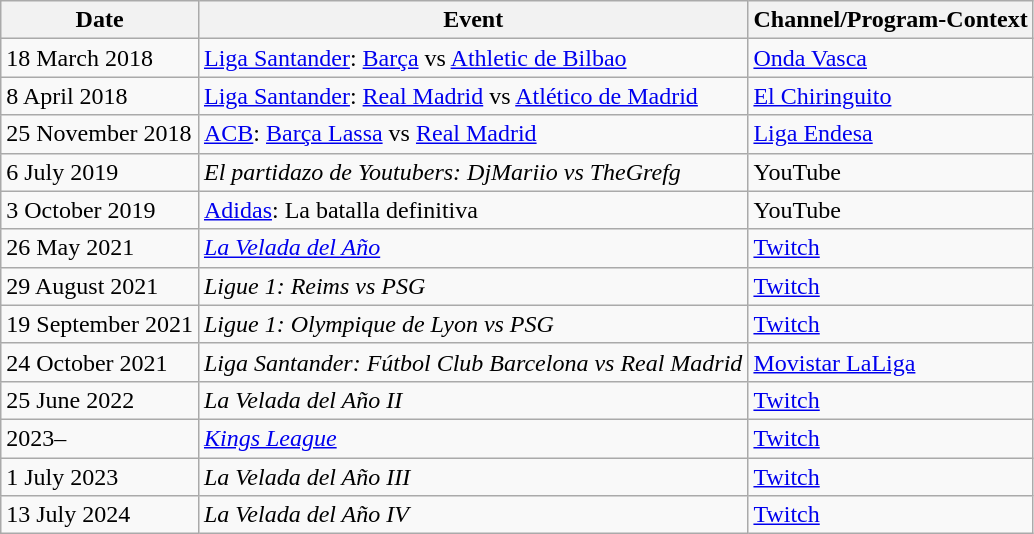<table class="wikitable">
<tr>
<th>Date</th>
<th>Event</th>
<th>Channel/Program-Context</th>
</tr>
<tr>
<td>18 March 2018</td>
<td><a href='#'>Liga Santander</a>: <a href='#'>Barça</a> vs <a href='#'>Athletic de Bilbao</a></td>
<td><a href='#'>Onda Vasca</a></td>
</tr>
<tr>
<td>8 April 2018</td>
<td><a href='#'>Liga Santander</a>: <a href='#'>Real Madrid</a> vs <a href='#'>Atlético de Madrid</a></td>
<td><a href='#'>El Chiringuito</a></td>
</tr>
<tr>
<td>25 November 2018</td>
<td><a href='#'>ACB</a>: <a href='#'>Barça Lassa</a> vs <a href='#'>Real Madrid</a></td>
<td><a href='#'>Liga Endesa</a></td>
</tr>
<tr>
<td>6 July 2019</td>
<td><em>El partidazo de Youtubers: DjMariio vs TheGrefg</em></td>
<td>YouTube</td>
</tr>
<tr>
<td>3 October 2019</td>
<td><a href='#'>Adidas</a>: La batalla definitiva</td>
<td>YouTube</td>
</tr>
<tr>
<td>26 May 2021</td>
<td><em><a href='#'>La Velada del Año</a></em></td>
<td><a href='#'>Twitch</a></td>
</tr>
<tr>
<td>29 August 2021</td>
<td><em>Ligue 1: Reims vs PSG</em></td>
<td><a href='#'>Twitch</a></td>
</tr>
<tr>
<td>19 September 2021</td>
<td><em>Ligue 1: Olympique de Lyon vs PSG</em></td>
<td><a href='#'>Twitch</a></td>
</tr>
<tr>
<td>24 October 2021</td>
<td><em>Liga Santander: Fútbol Club Barcelona vs Real Madrid</em></td>
<td><a href='#'>Movistar LaLiga</a></td>
</tr>
<tr>
<td>25 June 2022</td>
<td><em>La Velada del Año II</em></td>
<td><a href='#'>Twitch</a></td>
</tr>
<tr>
<td>2023–</td>
<td><em><a href='#'>Kings League</a></em></td>
<td><a href='#'>Twitch</a></td>
</tr>
<tr>
<td>1 July 2023</td>
<td><em>La Velada del Año III</em></td>
<td><a href='#'>Twitch</a></td>
</tr>
<tr>
<td>13 July 2024</td>
<td><em>La Velada del Año IV</em></td>
<td><a href='#'>Twitch</a></td>
</tr>
</table>
